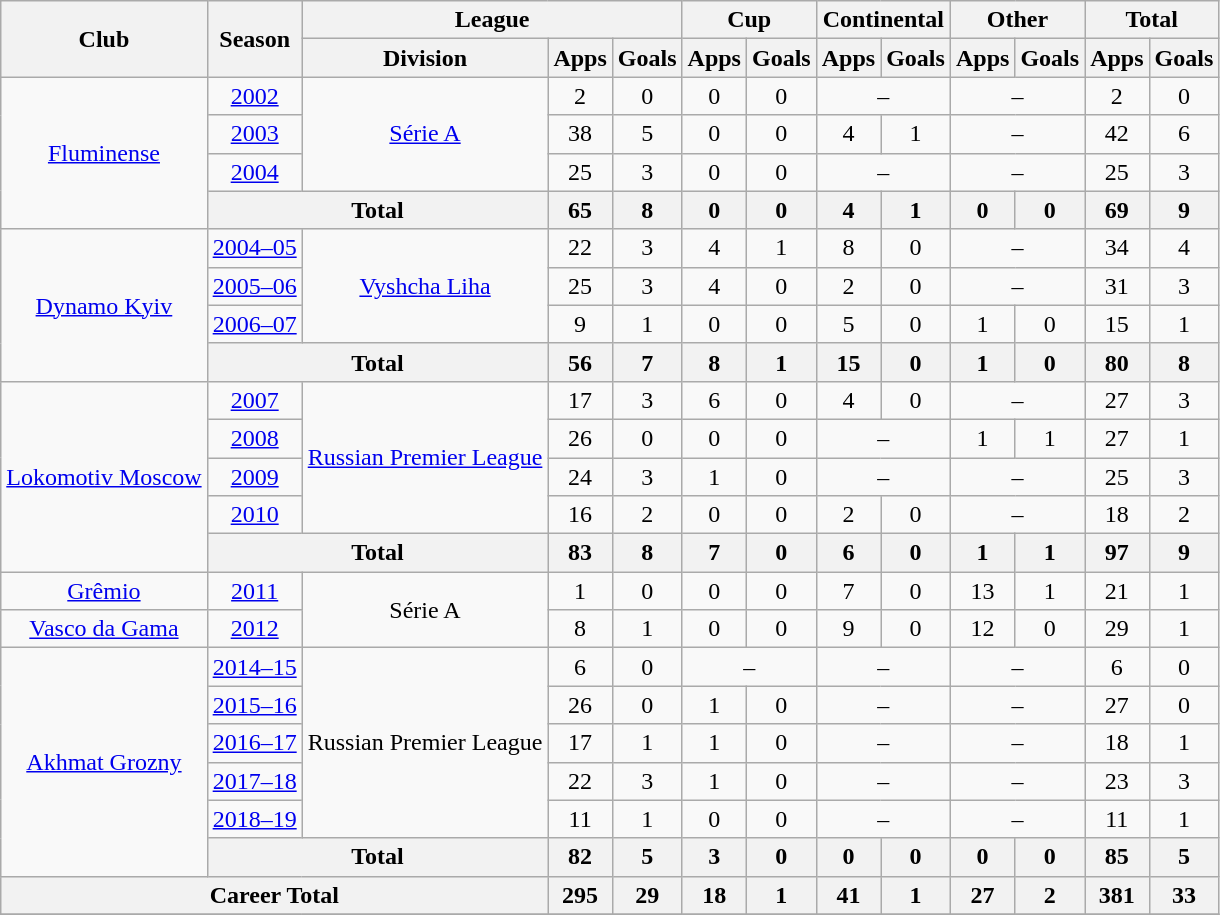<table class="wikitable" style="text-align: center;">
<tr>
<th rowspan=2>Club</th>
<th rowspan=2>Season</th>
<th colspan=3>League</th>
<th colspan=2>Cup</th>
<th colspan=2>Continental</th>
<th colspan=2>Other</th>
<th colspan=2>Total</th>
</tr>
<tr>
<th>Division</th>
<th>Apps</th>
<th>Goals</th>
<th>Apps</th>
<th>Goals</th>
<th>Apps</th>
<th>Goals</th>
<th>Apps</th>
<th>Goals</th>
<th>Apps</th>
<th>Goals</th>
</tr>
<tr>
<td rowspan=4><a href='#'>Fluminense</a></td>
<td><a href='#'>2002</a></td>
<td rowspan=3><a href='#'>Série A</a></td>
<td>2</td>
<td>0</td>
<td>0</td>
<td>0</td>
<td colspan=2>–</td>
<td colspan=2>–</td>
<td>2</td>
<td>0</td>
</tr>
<tr>
<td><a href='#'>2003</a></td>
<td>38</td>
<td>5</td>
<td>0</td>
<td>0</td>
<td>4</td>
<td>1</td>
<td colspan=2>–</td>
<td>42</td>
<td>6</td>
</tr>
<tr>
<td><a href='#'>2004</a></td>
<td>25</td>
<td>3</td>
<td>0</td>
<td>0</td>
<td colspan=2>–</td>
<td colspan=2>–</td>
<td>25</td>
<td>3</td>
</tr>
<tr>
<th colspan=2>Total</th>
<th>65</th>
<th>8</th>
<th>0</th>
<th>0</th>
<th>4</th>
<th>1</th>
<th>0</th>
<th>0</th>
<th>69</th>
<th>9</th>
</tr>
<tr>
<td rowspan=4><a href='#'>Dynamo Kyiv</a></td>
<td><a href='#'>2004–05</a></td>
<td rowspan=3><a href='#'>Vyshcha Liha</a></td>
<td>22</td>
<td>3</td>
<td>4</td>
<td>1</td>
<td>8</td>
<td>0</td>
<td colspan=2>–</td>
<td>34</td>
<td>4</td>
</tr>
<tr>
<td><a href='#'>2005–06</a></td>
<td>25</td>
<td>3</td>
<td>4</td>
<td>0</td>
<td>2</td>
<td>0</td>
<td colspan=2>–</td>
<td>31</td>
<td>3</td>
</tr>
<tr>
<td><a href='#'>2006–07</a></td>
<td>9</td>
<td>1</td>
<td>0</td>
<td>0</td>
<td>5</td>
<td>0</td>
<td>1</td>
<td>0</td>
<td>15</td>
<td>1</td>
</tr>
<tr>
<th colspan=2>Total</th>
<th>56</th>
<th>7</th>
<th>8</th>
<th>1</th>
<th>15</th>
<th>0</th>
<th>1</th>
<th>0</th>
<th>80</th>
<th>8</th>
</tr>
<tr>
<td rowspan=5><a href='#'>Lokomotiv Moscow</a></td>
<td><a href='#'>2007</a></td>
<td rowspan=4><a href='#'>Russian Premier League</a></td>
<td>17</td>
<td>3</td>
<td>6</td>
<td>0</td>
<td>4</td>
<td>0</td>
<td colspan=2>–</td>
<td>27</td>
<td>3</td>
</tr>
<tr>
<td><a href='#'>2008</a></td>
<td>26</td>
<td>0</td>
<td>0</td>
<td>0</td>
<td colspan=2>–</td>
<td>1</td>
<td>1</td>
<td>27</td>
<td>1</td>
</tr>
<tr>
<td><a href='#'>2009</a></td>
<td>24</td>
<td>3</td>
<td>1</td>
<td>0</td>
<td colspan=2>–</td>
<td colspan=2>–</td>
<td>25</td>
<td>3</td>
</tr>
<tr>
<td><a href='#'>2010</a></td>
<td>16</td>
<td>2</td>
<td>0</td>
<td>0</td>
<td>2</td>
<td>0</td>
<td colspan=2>–</td>
<td>18</td>
<td>2</td>
</tr>
<tr>
<th colspan=2>Total</th>
<th>83</th>
<th>8</th>
<th>7</th>
<th>0</th>
<th>6</th>
<th>0</th>
<th>1</th>
<th>1</th>
<th>97</th>
<th>9</th>
</tr>
<tr>
<td><a href='#'>Grêmio</a></td>
<td><a href='#'>2011</a></td>
<td rowspan=2>Série A</td>
<td>1</td>
<td>0</td>
<td>0</td>
<td>0</td>
<td>7</td>
<td>0</td>
<td>13</td>
<td>1</td>
<td>21</td>
<td>1</td>
</tr>
<tr>
<td><a href='#'>Vasco da Gama</a></td>
<td><a href='#'>2012</a></td>
<td>8</td>
<td>1</td>
<td>0</td>
<td>0</td>
<td>9</td>
<td>0</td>
<td>12</td>
<td>0</td>
<td>29</td>
<td>1</td>
</tr>
<tr>
<td rowspan=6><a href='#'>Akhmat Grozny</a></td>
<td><a href='#'>2014–15</a></td>
<td rowspan=5>Russian Premier League</td>
<td>6</td>
<td>0</td>
<td colspan=2>–</td>
<td colspan=2>–</td>
<td colspan=2>–</td>
<td>6</td>
<td>0</td>
</tr>
<tr>
<td><a href='#'>2015–16</a></td>
<td>26</td>
<td>0</td>
<td>1</td>
<td>0</td>
<td colspan=2>–</td>
<td colspan=2>–</td>
<td>27</td>
<td>0</td>
</tr>
<tr>
<td><a href='#'>2016–17</a></td>
<td>17</td>
<td>1</td>
<td>1</td>
<td>0</td>
<td colspan=2>–</td>
<td colspan=2>–</td>
<td>18</td>
<td>1</td>
</tr>
<tr>
<td><a href='#'>2017–18</a></td>
<td>22</td>
<td>3</td>
<td>1</td>
<td>0</td>
<td colspan=2>–</td>
<td colspan=2>–</td>
<td>23</td>
<td>3</td>
</tr>
<tr>
<td><a href='#'>2018–19</a></td>
<td>11</td>
<td>1</td>
<td>0</td>
<td>0</td>
<td colspan=2>–</td>
<td colspan=2>–</td>
<td>11</td>
<td>1</td>
</tr>
<tr>
<th colspan=2>Total</th>
<th>82</th>
<th>5</th>
<th>3</th>
<th>0</th>
<th>0</th>
<th>0</th>
<th>0</th>
<th>0</th>
<th>85</th>
<th>5</th>
</tr>
<tr>
<th colspan=3>Career Total</th>
<th>295</th>
<th>29</th>
<th>18</th>
<th>1</th>
<th>41</th>
<th>1</th>
<th>27</th>
<th>2</th>
<th>381</th>
<th>33</th>
</tr>
<tr>
</tr>
</table>
